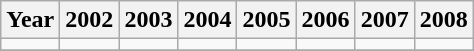<table class="wikitable" style="margin:1em auto;">
<tr>
<th>Year</th>
<th>2002</th>
<th>2003</th>
<th>2004</th>
<th>2005</th>
<th>2006</th>
<th>2007</th>
<th>2008</th>
</tr>
<tr>
<td></td>
<td></td>
<td></td>
<td></td>
<td></td>
<td></td>
<td></td>
<td></td>
</tr>
<tr>
</tr>
</table>
